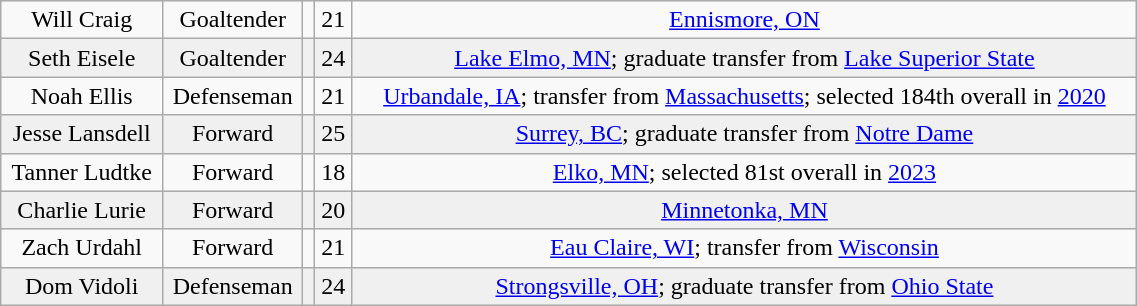<table class="wikitable" width="60%">
<tr align="center" bgcolor="">
<td>Will Craig</td>
<td>Goaltender</td>
<td></td>
<td>21</td>
<td><a href='#'>Ennismore, ON</a></td>
</tr>
<tr align="center" bgcolor="f0f0f0">
<td>Seth Eisele</td>
<td>Goaltender</td>
<td></td>
<td>24</td>
<td><a href='#'>Lake Elmo, MN</a>; graduate transfer from <a href='#'>Lake Superior State</a></td>
</tr>
<tr align="center" bgcolor="">
<td>Noah Ellis</td>
<td>Defenseman</td>
<td></td>
<td>21</td>
<td><a href='#'>Urbandale, IA</a>; transfer from <a href='#'>Massachusetts</a>; selected 184th overall in <a href='#'>2020</a></td>
</tr>
<tr align="center" bgcolor="f0f0f0">
<td>Jesse Lansdell</td>
<td>Forward</td>
<td></td>
<td>25</td>
<td><a href='#'>Surrey, BC</a>; graduate transfer from <a href='#'>Notre Dame</a></td>
</tr>
<tr align="center" bgcolor="">
<td>Tanner Ludtke</td>
<td>Forward</td>
<td></td>
<td>18</td>
<td><a href='#'>Elko, MN</a>; selected 81st overall in <a href='#'>2023</a></td>
</tr>
<tr align="center" bgcolor="f0f0f0">
<td>Charlie Lurie</td>
<td>Forward</td>
<td></td>
<td>20</td>
<td><a href='#'>Minnetonka, MN</a></td>
</tr>
<tr align="center" bgcolor="">
<td>Zach Urdahl</td>
<td>Forward</td>
<td></td>
<td>21</td>
<td><a href='#'>Eau Claire, WI</a>; transfer from <a href='#'>Wisconsin</a></td>
</tr>
<tr align="center" bgcolor="f0f0f0">
<td>Dom Vidoli</td>
<td>Defenseman</td>
<td></td>
<td>24</td>
<td><a href='#'>Strongsville, OH</a>; graduate transfer from <a href='#'>Ohio State</a></td>
</tr>
</table>
